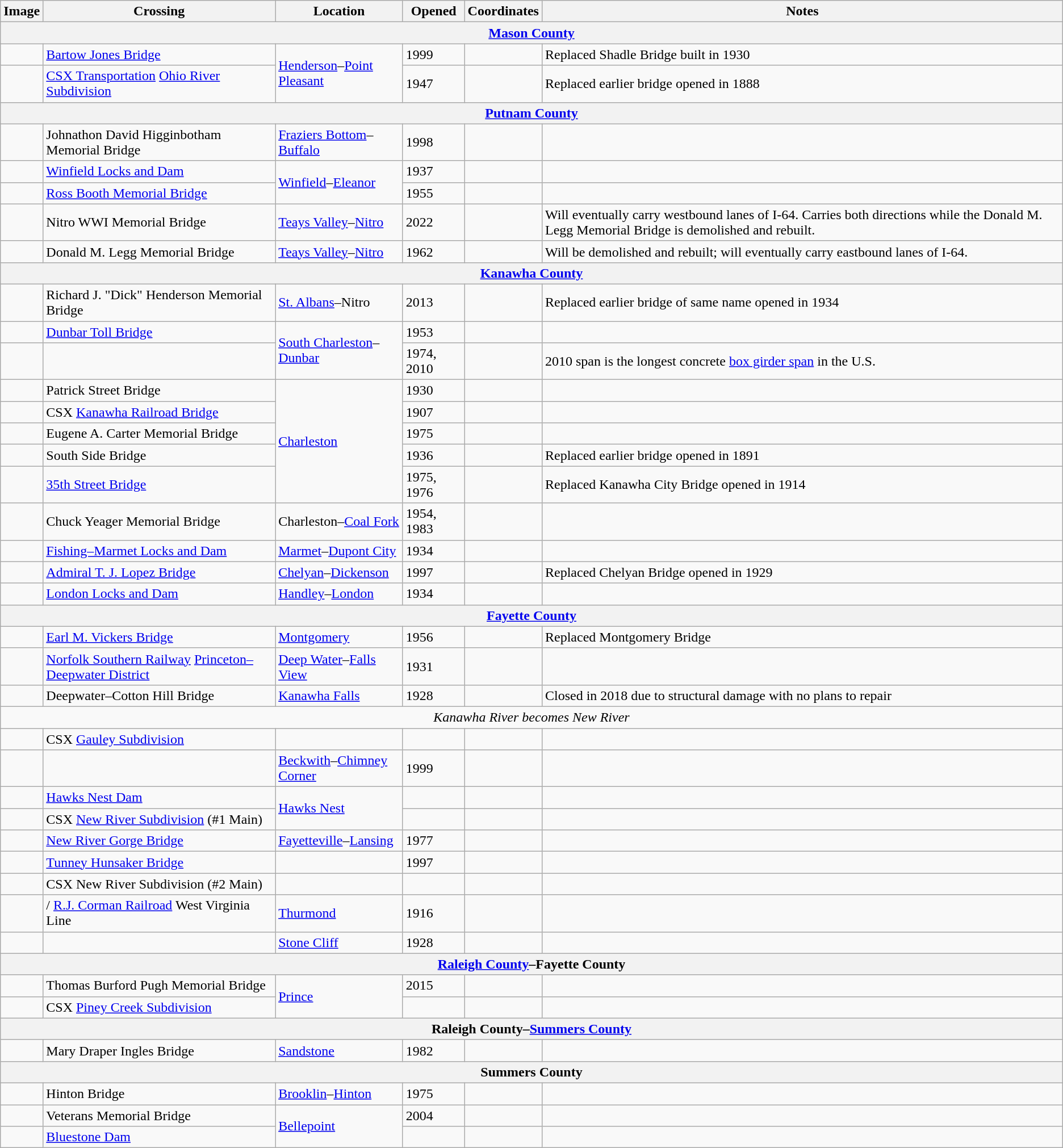<table class="wikitable">
<tr>
<th>Image</th>
<th>Crossing</th>
<th>Location</th>
<th>Opened</th>
<th>Coordinates</th>
<th>Notes</th>
</tr>
<tr>
<th colspan="6"><a href='#'>Mason County</a></th>
</tr>
<tr>
<td></td>
<td><a href='#'>Bartow Jones Bridge</a><br></td>
<td rowspan="2"><a href='#'>Henderson</a>–<a href='#'>Point Pleasant</a></td>
<td>1999</td>
<td></td>
<td>Replaced Shadle Bridge built in 1930</td>
</tr>
<tr>
<td></td>
<td><a href='#'>CSX Transportation</a> <a href='#'>Ohio River Subdivision</a></td>
<td>1947</td>
<td></td>
<td>Replaced earlier bridge opened in 1888</td>
</tr>
<tr>
<th colspan="6"><a href='#'>Putnam County</a></th>
</tr>
<tr>
<td></td>
<td>Johnathon David Higginbotham Memorial Bridge<br></td>
<td><a href='#'>Fraziers Bottom</a>–<a href='#'>Buffalo</a></td>
<td>1998</td>
<td></td>
<td></td>
</tr>
<tr>
<td></td>
<td><a href='#'>Winfield Locks and Dam</a></td>
<td rowspan="2"><a href='#'>Winfield</a>–<a href='#'>Eleanor</a></td>
<td>1937</td>
<td></td>
<td></td>
</tr>
<tr>
<td></td>
<td><a href='#'>Ross Booth Memorial Bridge</a><br></td>
<td>1955</td>
<td></td>
<td></td>
</tr>
<tr>
<td></td>
<td>Nitro WWI Memorial Bridge<br></td>
<td><a href='#'>Teays Valley</a>–<a href='#'>Nitro</a></td>
<td>2022</td>
<td></td>
<td>Will eventually carry westbound lanes of I-64. Carries both directions while the Donald M. Legg Memorial Bridge is demolished and rebuilt.</td>
</tr>
<tr>
<td></td>
<td>Donald M. Legg Memorial Bridge<br></td>
<td><a href='#'>Teays Valley</a>–<a href='#'>Nitro</a></td>
<td>1962</td>
<td></td>
<td>Will be demolished and rebuilt; will eventually carry eastbound lanes of I-64.</td>
</tr>
<tr>
<th colspan="6"><a href='#'>Kanawha County</a></th>
</tr>
<tr>
<td></td>
<td>Richard J. "Dick" Henderson Memorial Bridge<br></td>
<td><a href='#'>St. Albans</a>–Nitro</td>
<td>2013</td>
<td></td>
<td>Replaced earlier bridge of same name opened in 1934</td>
</tr>
<tr>
<td></td>
<td><a href='#'>Dunbar Toll Bridge</a><br></td>
<td rowspan="2"><a href='#'>South Charleston</a>–<a href='#'>Dunbar</a></td>
<td>1953</td>
<td></td>
<td></td>
</tr>
<tr>
<td></td>
<td></td>
<td>1974, 2010</td>
<td></td>
<td>2010 span is the longest concrete <a href='#'>box girder span</a> in the U.S.</td>
</tr>
<tr>
<td></td>
<td>Patrick Street Bridge<br></td>
<td rowspan="5"><a href='#'>Charleston</a></td>
<td>1930</td>
<td></td>
<td></td>
</tr>
<tr>
<td></td>
<td>CSX <a href='#'>Kanawha Railroad Bridge</a></td>
<td>1907</td>
<td></td>
<td></td>
</tr>
<tr>
<td></td>
<td>Eugene A. Carter Memorial Bridge<br></td>
<td>1975</td>
<td></td>
<td></td>
</tr>
<tr>
<td></td>
<td>South Side Bridge</td>
<td>1936</td>
<td></td>
<td>Replaced earlier bridge opened in 1891</td>
</tr>
<tr>
<td></td>
<td><a href='#'>35th Street Bridge</a><br></td>
<td>1975, 1976</td>
<td></td>
<td>Replaced Kanawha City Bridge opened in 1914</td>
</tr>
<tr>
<td></td>
<td>Chuck Yeager Memorial Bridge<br></td>
<td>Charleston–<a href='#'>Coal Fork</a></td>
<td>1954, 1983</td>
<td></td>
<td></td>
</tr>
<tr>
<td></td>
<td><a href='#'>Fishing–Marmet Locks and Dam</a></td>
<td><a href='#'>Marmet</a>–<a href='#'>Dupont City</a></td>
<td>1934</td>
<td></td>
<td></td>
</tr>
<tr>
<td></td>
<td><a href='#'>Admiral T. J. Lopez Bridge</a></td>
<td><a href='#'>Chelyan</a>–<a href='#'>Dickenson</a></td>
<td>1997</td>
<td></td>
<td>Replaced Chelyan Bridge opened in 1929</td>
</tr>
<tr>
<td></td>
<td><a href='#'>London Locks and Dam</a></td>
<td><a href='#'>Handley</a>–<a href='#'>London</a></td>
<td>1934</td>
<td></td>
<td></td>
</tr>
<tr>
<th colspan="6"><a href='#'>Fayette County</a></th>
</tr>
<tr>
<td></td>
<td><a href='#'>Earl M. Vickers Bridge</a><br></td>
<td><a href='#'>Montgomery</a></td>
<td>1956</td>
<td></td>
<td>Replaced Montgomery Bridge</td>
</tr>
<tr>
<td></td>
<td><a href='#'>Norfolk Southern Railway</a> <a href='#'>Princeton–Deepwater District</a></td>
<td><a href='#'>Deep Water</a>–<a href='#'>Falls View</a></td>
<td>1931</td>
<td></td>
<td></td>
</tr>
<tr>
<td></td>
<td>Deepwater–Cotton Hill Bridge<br></td>
<td><a href='#'>Kanawha Falls</a></td>
<td>1928</td>
<td></td>
<td>Closed in 2018 due to structural damage with no plans to repair</td>
</tr>
<tr>
<td colspan="6" style="text-align:center"><em>Kanawha River becomes New River</em></td>
</tr>
<tr>
<td></td>
<td>CSX <a href='#'>Gauley Subdivision</a></td>
<td></td>
<td></td>
<td></td>
<td></td>
</tr>
<tr>
<td></td>
<td></td>
<td><a href='#'>Beckwith</a>–<a href='#'>Chimney Corner</a></td>
<td>1999</td>
<td></td>
<td></td>
</tr>
<tr>
<td></td>
<td><a href='#'>Hawks Nest Dam</a></td>
<td rowspan="2"><a href='#'>Hawks Nest</a></td>
<td></td>
<td></td>
<td></td>
</tr>
<tr>
<td></td>
<td>CSX <a href='#'>New River Subdivision</a> (#1 Main)</td>
<td></td>
<td></td>
<td></td>
</tr>
<tr>
<td></td>
<td><a href='#'>New River Gorge Bridge</a><br></td>
<td><a href='#'>Fayetteville</a>–<a href='#'>Lansing</a></td>
<td>1977</td>
<td></td>
<td></td>
</tr>
<tr>
<td></td>
<td><a href='#'>Tunney Hunsaker Bridge</a><br></td>
<td></td>
<td>1997</td>
<td></td>
<td></td>
</tr>
<tr>
<td></td>
<td>CSX New River Subdivision (#2 Main)</td>
<td></td>
<td></td>
<td></td>
<td></td>
</tr>
<tr>
<td></td>
<td> / <a href='#'>R.J. Corman Railroad</a> West Virginia Line</td>
<td><a href='#'>Thurmond</a></td>
<td>1916</td>
<td></td>
<td></td>
</tr>
<tr>
<td></td>
<td></td>
<td><a href='#'>Stone Cliff</a></td>
<td>1928</td>
<td></td>
<td></td>
</tr>
<tr>
<th colspan="6"><a href='#'>Raleigh County</a>–Fayette County</th>
</tr>
<tr>
<td></td>
<td>Thomas Burford Pugh Memorial Bridge<br></td>
<td rowspan="2"><a href='#'>Prince</a></td>
<td>2015</td>
<td></td>
<td></td>
</tr>
<tr>
<td></td>
<td>CSX <a href='#'>Piney Creek Subdivision</a></td>
<td></td>
<td></td>
<td></td>
</tr>
<tr>
<th colspan="6">Raleigh County–<a href='#'>Summers County</a></th>
</tr>
<tr>
<td></td>
<td>Mary Draper Ingles Bridge<br></td>
<td><a href='#'>Sandstone</a></td>
<td>1982</td>
<td></td>
<td></td>
</tr>
<tr>
<th colspan="6">Summers County</th>
</tr>
<tr>
<td></td>
<td>Hinton Bridge<br></td>
<td><a href='#'>Brooklin</a>–<a href='#'>Hinton</a></td>
<td>1975</td>
<td></td>
<td></td>
</tr>
<tr>
<td></td>
<td>Veterans Memorial Bridge<br></td>
<td rowspan="2"><a href='#'>Bellepoint</a></td>
<td>2004</td>
<td></td>
<td></td>
</tr>
<tr>
<td></td>
<td><a href='#'>Bluestone Dam</a></td>
<td></td>
<td></td>
<td></td>
</tr>
</table>
